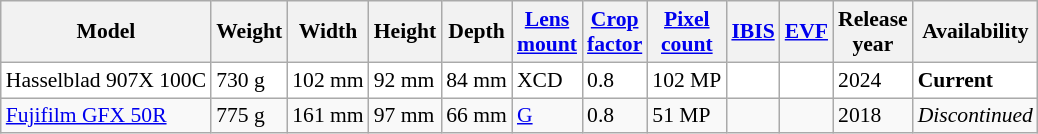<table class="wikitable sortable col2right col3right col4right col5right col7right col8right" style="font-size:90%;white-space:nowrap">
<tr>
<th>Model</th>
<th>Weight</th>
<th>Width</th>
<th>Height</th>
<th>Depth</th>
<th><a href='#'>Lens<br>mount</a></th>
<th><a href='#'>Crop<br>factor</a></th>
<th><a href='#'>Pixel<br>count</a></th>
<th><a href='#'>IBIS</a></th>
<th><a href='#'>EVF</a></th>
<th class=unsortable>Release<br>year</th>
<th class=unsortable>Availability</th>
</tr>
<tr style="background:white">
<td>Hasselblad 907X 100C</td>
<td>730 g</td>
<td>102 mm</td>
<td>92 mm</td>
<td>84 mm</td>
<td>XCD</td>
<td>0.8</td>
<td>102 MP</td>
<td></td>
<td></td>
<td>2024</td>
<td><strong>Current</strong></td>
</tr>
<tr>
<td><a href='#'>Fujifilm GFX 50R</a></td>
<td>775 g</td>
<td>161 mm</td>
<td>97 mm</td>
<td>66 mm</td>
<td><a href='#'>G</a></td>
<td>0.8</td>
<td>51 MP</td>
<td></td>
<td></td>
<td>2018</td>
<td><em>Discontinued</em></td>
</tr>
</table>
